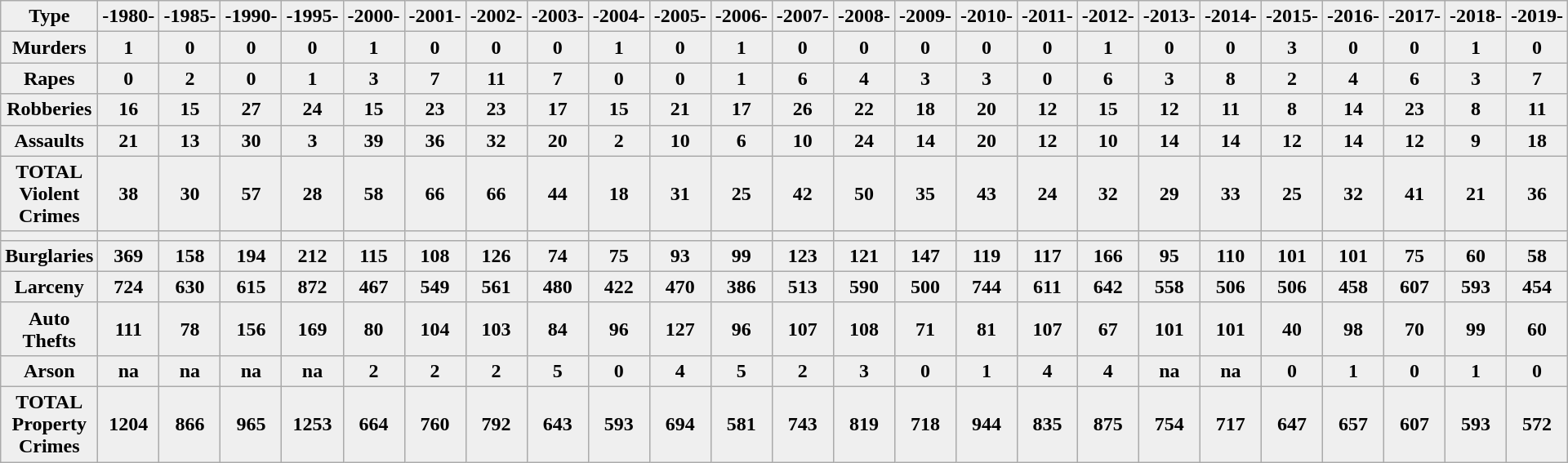<table class="wikitable">
<tr>
<th style="background:#efefef;">Type</th>
<th style="background:#efefef;">-1980-</th>
<th style="background:#efefef;">-1985-</th>
<th style="background:#efefef;">-1990-</th>
<th style="background:#efefef;">-1995-</th>
<th style="background:#efefef;">-2000-</th>
<th style="background:#efefef;">-2001-</th>
<th style="background:#efefef;">-2002-</th>
<th style="background:#efefef;">-2003-</th>
<th style="background:#efefef;">-2004-</th>
<th style="background:#efefef;">-2005-</th>
<th style="background:#efefef;">-2006-</th>
<th style="background:#efefef;">-2007-</th>
<th style="background:#efefef;">-2008-</th>
<th style="background:#efefef;">-2009-</th>
<th style="background:#efefef;">-2010-</th>
<th style="background:#efefef;">-2011-</th>
<th style="background:#efefef;">-2012-</th>
<th style="background:#efefef;">-2013-</th>
<th style="background:#efefef;">-2014-</th>
<th style="background:#efefef;">-2015-</th>
<th style="background:#efefef;">-2016-</th>
<th style="background:#efefef;">-2017-</th>
<th style="background:#efefef;">-2018-</th>
<th style="background:#efefef;">-2019-</th>
</tr>
<tr>
<th style="background:#efefef;">Murders</th>
<th style="background:#efefef;">1</th>
<th style="background:#efefef;">0</th>
<th style="background:#efefef;">0</th>
<th style="background:#efefef;">0</th>
<th style="background:#efefef;">1</th>
<th style="background:#efefef;">0</th>
<th style="background:#efefef;">0</th>
<th style="background:#efefef;">0</th>
<th style="background:#efefef;">1</th>
<th style="background:#efefef;">0</th>
<th style="background:#efefef;">1</th>
<th style="background:#efefef;">0</th>
<th style="background:#efefef;">0</th>
<th style="background:#efefef;">0</th>
<th style="background:#efefef;">0</th>
<th style="background:#efefef;">0</th>
<th style="background:#efefef;">1</th>
<th style="background:#efefef;">0</th>
<th style="background:#efefef;">0</th>
<th style="background:#efefef;">3</th>
<th style="background:#efefef;">0</th>
<th style="background:#efefef;">0</th>
<th style="background:#efefef;">1</th>
<th style="background:#efefef;">0</th>
</tr>
<tr>
<th style="background:#efefef;">Rapes</th>
<th style="background:#efefef;">0</th>
<th style="background:#efefef;">2</th>
<th style="background:#efefef;">0</th>
<th style="background:#efefef;">1</th>
<th style="background:#efefef;">3</th>
<th style="background:#efefef;">7</th>
<th style="background:#efefef;">11</th>
<th style="background:#efefef;">7</th>
<th style="background:#efefef;">0</th>
<th style="background:#efefef;">0</th>
<th style="background:#efefef;">1</th>
<th style="background:#efefef;">6</th>
<th style="background:#efefef;">4</th>
<th style="background:#efefef;">3</th>
<th style="background:#efefef;">3</th>
<th style="background:#efefef;">0</th>
<th style="background:#efefef;">6</th>
<th style="background:#efefef;">3</th>
<th style="background:#efefef;">8</th>
<th style="background:#efefef;">2</th>
<th style="background:#efefef;">4</th>
<th style="background:#efefef;">6</th>
<th style="background:#efefef;">3</th>
<th style="background:#efefef;">7</th>
</tr>
<tr>
<th style="background:#efefef;">Robberies</th>
<th style="background:#efefef;">16</th>
<th style="background:#efefef;">15</th>
<th style="background:#efefef;">27</th>
<th style="background:#efefef;">24</th>
<th style="background:#efefef;">15</th>
<th style="background:#efefef;">23</th>
<th style="background:#efefef;">23</th>
<th style="background:#efefef;">17</th>
<th style="background:#efefef;">15</th>
<th style="background:#efefef;">21</th>
<th style="background:#efefef;">17</th>
<th style="background:#efefef;">26</th>
<th style="background:#efefef;">22</th>
<th style="background:#efefef;">18</th>
<th style="background:#efefef;">20</th>
<th style="background:#efefef;">12</th>
<th style="background:#efefef;">15</th>
<th style="background:#efefef;">12</th>
<th style="background:#efefef;">11</th>
<th style="background:#efefef;">8</th>
<th style="background:#efefef;">14</th>
<th style="background:#efefef;">23</th>
<th style="background:#efefef;">8</th>
<th style="background:#efefef;">11</th>
</tr>
<tr>
<th style="background:#efefef;">Assaults</th>
<th style="background:#efefef;">21</th>
<th style="background:#efefef;">13</th>
<th style="background:#efefef;">30</th>
<th style="background:#efefef;">3</th>
<th style="background:#efefef;">39</th>
<th style="background:#efefef;">36</th>
<th style="background:#efefef;">32</th>
<th style="background:#efefef;">20</th>
<th style="background:#efefef;">2</th>
<th style="background:#efefef;">10</th>
<th style="background:#efefef;">6</th>
<th style="background:#efefef;">10</th>
<th style="background:#efefef;">24</th>
<th style="background:#efefef;">14</th>
<th style="background:#efefef;">20</th>
<th style="background:#efefef;">12</th>
<th style="background:#efefef;">10</th>
<th style="background:#efefef;">14</th>
<th style="background:#efefef;">14</th>
<th style="background:#efefef;">12</th>
<th style="background:#efefef;">14</th>
<th style="background:#efefef;">12</th>
<th style="background:#efefef;">9</th>
<th style="background:#efefef;">18</th>
</tr>
<tr>
<th style="background:#efefef;">TOTAL Violent Crimes</th>
<th style="background:#efefef;">38</th>
<th style="background:#efefef;">30</th>
<th style="background:#efefef;">57</th>
<th style="background:#efefef;">28</th>
<th style="background:#efefef;">58</th>
<th style="background:#efefef;">66</th>
<th style="background:#efefef;">66</th>
<th style="background:#efefef;">44</th>
<th style="background:#efefef;">18</th>
<th style="background:#efefef;">31</th>
<th style="background:#efefef;">25</th>
<th style="background:#efefef;">42</th>
<th style="background:#efefef;">50</th>
<th style="background:#efefef;">35</th>
<th style="background:#efefef;">43</th>
<th style="background:#efefef;">24</th>
<th style="background:#efefef;">32</th>
<th style="background:#efefef;">29</th>
<th style="background:#efefef;">33</th>
<th style="background:#efefef;">25</th>
<th style="background:#efefef;">32</th>
<th style="background:#efefef;">41</th>
<th style="background:#efefef;">21</th>
<th style="background:#efefef;">36</th>
</tr>
<tr>
<th style="background:#efefef;"></th>
<th style="background:#efefef;"></th>
<th style="background:#efefef;"></th>
<th style="background:#efefef;"></th>
<th style="background:#efefef;"></th>
<th style="background:#efefef;"></th>
<th style="background:#efefef;"></th>
<th style="background:#efefef;"></th>
<th style="background:#efefef;"></th>
<th style="background:#efefef;"></th>
<th style="background:#efefef;"></th>
<th style="background:#efefef;"></th>
<th style="background:#efefef;"></th>
<th style="background:#efefef;"></th>
<th style="background:#efefef;"></th>
<th style="background:#efefef;"></th>
<th style="background:#efefef;"></th>
<th style="background:#efefef;"></th>
<th style="background:#efefef;"></th>
<th style="background:#efefef;"></th>
<th style="background:#efefef;"></th>
<th style="background:#efefef;"></th>
<th style="background:#efefef;"></th>
<th style="background:#efefef;"></th>
<th style="background:#efefef;"></th>
</tr>
<tr>
<th style="background:#efefef;">Burglaries</th>
<th style="background:#efefef;">369</th>
<th style="background:#efefef;">158</th>
<th style="background:#efefef;">194</th>
<th style="background:#efefef;">212</th>
<th style="background:#efefef;">115</th>
<th style="background:#efefef;">108</th>
<th style="background:#efefef;">126</th>
<th style="background:#efefef;">74</th>
<th style="background:#efefef;">75</th>
<th style="background:#efefef;">93</th>
<th style="background:#efefef;">99</th>
<th style="background:#efefef;">123</th>
<th style="background:#efefef;">121</th>
<th style="background:#efefef;">147</th>
<th style="background:#efefef;">119</th>
<th style="background:#efefef;">117</th>
<th style="background:#efefef;">166</th>
<th style="background:#efefef;">95</th>
<th style="background:#efefef;">110</th>
<th style="background:#efefef;">101</th>
<th style="background:#efefef;">101</th>
<th style="background:#efefef;">75</th>
<th style="background:#efefef;">60</th>
<th style="background:#efefef;">58</th>
</tr>
<tr>
<th style="background:#efefef;">Larceny</th>
<th style="background:#efefef;">724</th>
<th style="background:#efefef;">630</th>
<th style="background:#efefef;">615</th>
<th style="background:#efefef;">872</th>
<th style="background:#efefef;">467</th>
<th style="background:#efefef;">549</th>
<th style="background:#efefef;">561</th>
<th style="background:#efefef;">480</th>
<th style="background:#efefef;">422</th>
<th style="background:#efefef;">470</th>
<th style="background:#efefef;">386</th>
<th style="background:#efefef;">513</th>
<th style="background:#efefef;">590</th>
<th style="background:#efefef;">500</th>
<th style="background:#efefef;">744</th>
<th style="background:#efefef;">611</th>
<th style="background:#efefef;">642</th>
<th style="background:#efefef;">558</th>
<th style="background:#efefef;">506</th>
<th style="background:#efefef;">506</th>
<th style="background:#efefef;">458</th>
<th style="background:#efefef;">607</th>
<th style="background:#efefef;">593</th>
<th style="background:#efefef;">454</th>
</tr>
<tr>
<th style="background:#efefef;">Auto Thefts</th>
<th style="background:#efefef;">111</th>
<th style="background:#efefef;">78</th>
<th style="background:#efefef;">156</th>
<th style="background:#efefef;">169</th>
<th style="background:#efefef;">80</th>
<th style="background:#efefef;">104</th>
<th style="background:#efefef;">103</th>
<th style="background:#efefef;">84</th>
<th style="background:#efefef;">96</th>
<th style="background:#efefef;">127</th>
<th style="background:#efefef;">96</th>
<th style="background:#efefef;">107</th>
<th style="background:#efefef;">108</th>
<th style="background:#efefef;">71</th>
<th style="background:#efefef;">81</th>
<th style="background:#efefef;">107</th>
<th style="background:#efefef;">67</th>
<th style="background:#efefef;">101</th>
<th style="background:#efefef;">101</th>
<th style="background:#efefef;">40</th>
<th style="background:#efefef;">98</th>
<th style="background:#efefef;">70</th>
<th style="background:#efefef;">99</th>
<th style="background:#efefef;">60</th>
</tr>
<tr>
<th style="background:#efefef;">Arson</th>
<th style="background:#efefef;">na</th>
<th style="background:#efefef;">na</th>
<th style="background:#efefef;">na</th>
<th style="background:#efefef;">na</th>
<th style="background:#efefef;">2</th>
<th style="background:#efefef;">2</th>
<th style="background:#efefef;">2</th>
<th style="background:#efefef;">5</th>
<th style="background:#efefef;">0</th>
<th style="background:#efefef;">4</th>
<th style="background:#efefef;">5</th>
<th style="background:#efefef;">2</th>
<th style="background:#efefef;">3</th>
<th style="background:#efefef;">0</th>
<th style="background:#efefef;">1</th>
<th style="background:#efefef;">4</th>
<th style="background:#efefef;">4</th>
<th style="background:#efefef;">na</th>
<th style="background:#efefef;">na</th>
<th style="background:#efefef;">0</th>
<th style="background:#efefef;">1</th>
<th style="background:#efefef;">0</th>
<th style="background:#efefef;">1</th>
<th style="background:#efefef;">0</th>
</tr>
<tr>
<th style="background:#efefef;"><strong>TOTAL Property Crimes</strong></th>
<th style="background:#efefef;">1204</th>
<th style="background:#efefef;">866</th>
<th style="background:#efefef;">965</th>
<th style="background:#efefef;">1253</th>
<th style="background:#efefef;">664</th>
<th style="background:#efefef;">760</th>
<th style="background:#efefef;">792</th>
<th style="background:#efefef;">643</th>
<th style="background:#efefef;">593</th>
<th style="background:#efefef;">694</th>
<th style="background:#efefef;">581</th>
<th style="background:#efefef;">743</th>
<th style="background:#efefef;">819</th>
<th style="background:#efefef;">718</th>
<th style="background:#efefef;">944</th>
<th style="background:#efefef;">835</th>
<th style="background:#efefef;">875</th>
<th style="background:#efefef;">754</th>
<th style="background:#efefef;">717</th>
<th style="background:#efefef;">647</th>
<th style="background:#efefef;">657</th>
<th style="background:#efefef;">607</th>
<th style="background:#efefef;">593</th>
<th style="background:#efefef;">572</th>
</tr>
</table>
